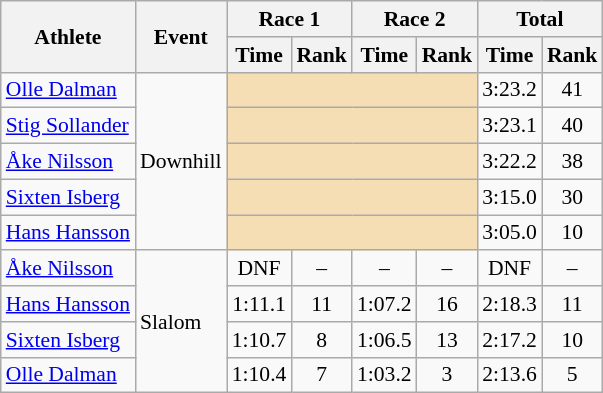<table class="wikitable" style="font-size:90%">
<tr>
<th rowspan="2">Athlete</th>
<th rowspan="2">Event</th>
<th colspan="2">Race 1</th>
<th colspan="2">Race 2</th>
<th colspan="2">Total</th>
</tr>
<tr>
<th>Time</th>
<th>Rank</th>
<th>Time</th>
<th>Rank</th>
<th>Time</th>
<th>Rank</th>
</tr>
<tr>
<td><a href='#'>Olle Dalman</a></td>
<td rowspan="5">Downhill</td>
<td colspan="4" bgcolor="wheat"></td>
<td align="center">3:23.2</td>
<td align="center">41</td>
</tr>
<tr>
<td><a href='#'>Stig Sollander</a></td>
<td colspan="4" bgcolor="wheat"></td>
<td align="center">3:23.1</td>
<td align="center">40</td>
</tr>
<tr>
<td><a href='#'>Åke Nilsson</a></td>
<td colspan="4" bgcolor="wheat"></td>
<td align="center">3:22.2</td>
<td align="center">38</td>
</tr>
<tr>
<td><a href='#'>Sixten Isberg</a></td>
<td colspan="4" bgcolor="wheat"></td>
<td align="center">3:15.0</td>
<td align="center">30</td>
</tr>
<tr>
<td><a href='#'>Hans Hansson</a></td>
<td colspan="4" bgcolor="wheat"></td>
<td align="center">3:05.0</td>
<td align="center">10</td>
</tr>
<tr>
<td><a href='#'>Åke Nilsson</a></td>
<td rowspan="4">Slalom</td>
<td align="center">DNF</td>
<td align="center">–</td>
<td align="center">–</td>
<td align="center">–</td>
<td align="center">DNF</td>
<td align="center">–</td>
</tr>
<tr>
<td><a href='#'>Hans Hansson</a></td>
<td align="center">1:11.1</td>
<td align="center">11</td>
<td align="center">1:07.2</td>
<td align="center">16</td>
<td align="center">2:18.3</td>
<td align="center">11</td>
</tr>
<tr>
<td><a href='#'>Sixten Isberg</a></td>
<td align="center">1:10.7</td>
<td align="center">8</td>
<td align="center">1:06.5</td>
<td align="center">13</td>
<td align="center">2:17.2</td>
<td align="center">10</td>
</tr>
<tr>
<td><a href='#'>Olle Dalman</a></td>
<td align="center">1:10.4</td>
<td align="center">7</td>
<td align="center">1:03.2</td>
<td align="center">3</td>
<td align="center">2:13.6</td>
<td align="center">5</td>
</tr>
</table>
